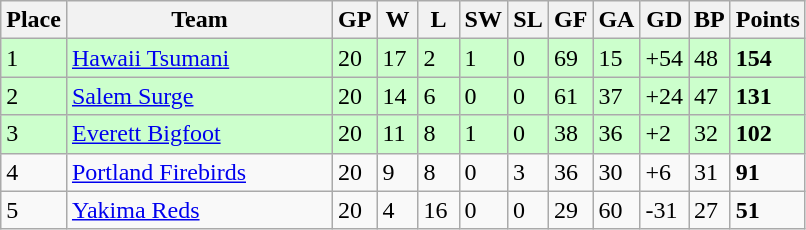<table class="wikitable">
<tr>
<th>Place</th>
<th style="width:170px;">Team</th>
<th width="20">GP</th>
<th width="20">W</th>
<th width="20">L</th>
<th width="20">SW</th>
<th width="20">SL</th>
<th width="20">GF</th>
<th width="20">GA</th>
<th width="25">GD</th>
<th width="20">BP</th>
<th>Points</th>
</tr>
<tr style="background:#cfc;">
<td>1</td>
<td><a href='#'>Hawaii Tsumani</a></td>
<td>20</td>
<td>17</td>
<td>2</td>
<td>1</td>
<td>0</td>
<td>69</td>
<td>15</td>
<td>+54</td>
<td>48</td>
<td><strong>154</strong></td>
</tr>
<tr style="background:#cfc;">
<td>2</td>
<td><a href='#'>Salem Surge</a></td>
<td>20</td>
<td>14</td>
<td>6</td>
<td>0</td>
<td>0</td>
<td>61</td>
<td>37</td>
<td>+24</td>
<td>47</td>
<td><strong>131</strong></td>
</tr>
<tr style="background:#cfc;">
<td>3</td>
<td><a href='#'>Everett Bigfoot</a></td>
<td>20</td>
<td>11</td>
<td>8</td>
<td>1</td>
<td>0</td>
<td>38</td>
<td>36</td>
<td>+2</td>
<td>32</td>
<td><strong>102</strong></td>
</tr>
<tr>
<td>4</td>
<td><a href='#'>Portland Firebirds</a></td>
<td>20</td>
<td>9</td>
<td>8</td>
<td>0</td>
<td>3</td>
<td>36</td>
<td>30</td>
<td>+6</td>
<td>31</td>
<td><strong>91</strong></td>
</tr>
<tr>
<td>5</td>
<td><a href='#'>Yakima Reds</a></td>
<td>20</td>
<td>4</td>
<td>16</td>
<td>0</td>
<td>0</td>
<td>29</td>
<td>60</td>
<td>-31</td>
<td>27</td>
<td><strong>51</strong></td>
</tr>
</table>
